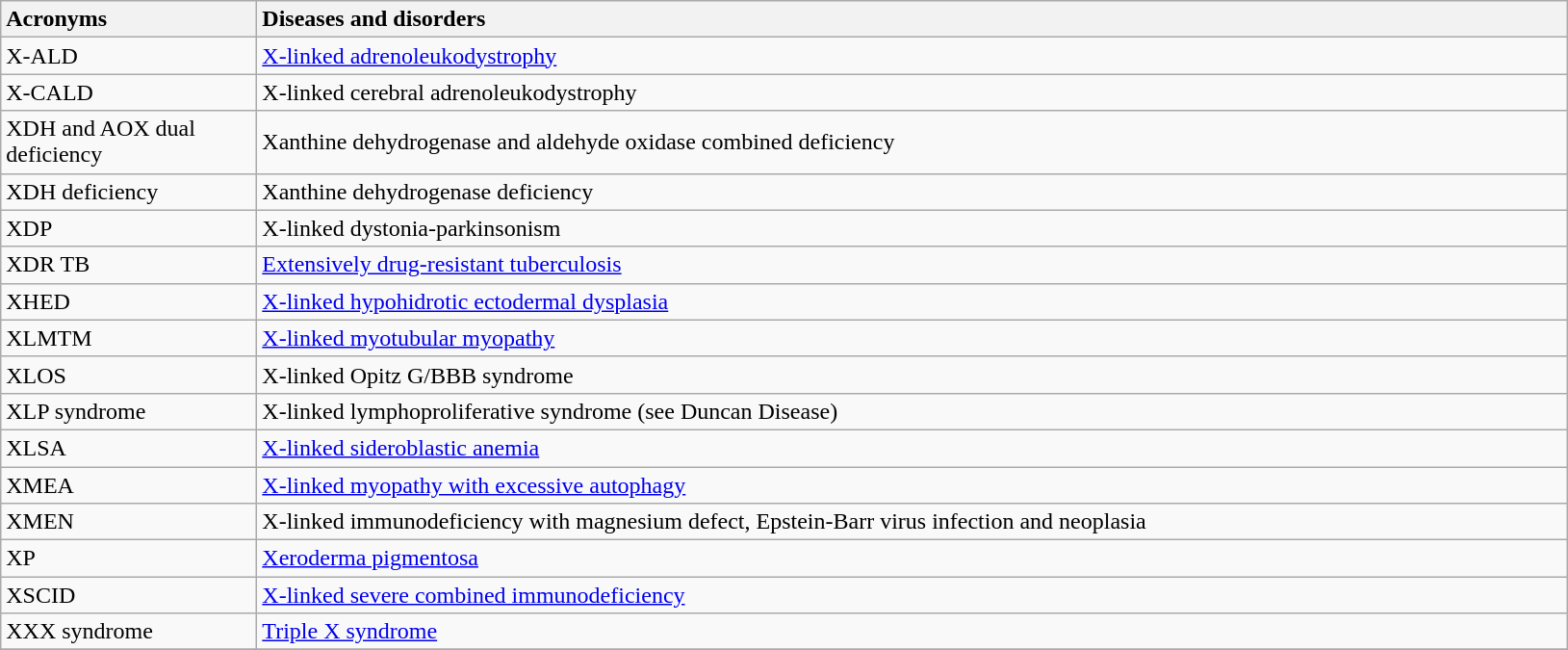<table class="wikitable sortable">
<tr>
<th width=170px style=text-align:left>Acronyms</th>
<th width=900px style=text-align:left>Diseases and disorders</th>
</tr>
<tr>
<td>X-ALD</td>
<td><a href='#'>X-linked adrenoleukodystrophy</a></td>
</tr>
<tr>
<td>X-CALD</td>
<td>X-linked cerebral adrenoleukodystrophy</td>
</tr>
<tr>
<td>XDH and AOX dual deficiency</td>
<td>Xanthine dehydrogenase and aldehyde oxidase combined deficiency</td>
</tr>
<tr>
<td>XDH deficiency</td>
<td>Xanthine dehydrogenase deficiency</td>
</tr>
<tr>
<td>XDP</td>
<td>X-linked dystonia-parkinsonism</td>
</tr>
<tr>
<td>XDR TB</td>
<td><a href='#'>Extensively drug-resistant tuberculosis</a></td>
</tr>
<tr>
<td>XHED</td>
<td><a href='#'>X-linked hypohidrotic ectodermal dysplasia</a></td>
</tr>
<tr>
<td>XLMTM</td>
<td><a href='#'>X-linked myotubular myopathy</a></td>
</tr>
<tr>
<td>XLOS</td>
<td>X-linked Opitz G/BBB syndrome</td>
</tr>
<tr>
<td>XLP syndrome</td>
<td>X-linked lymphoproliferative syndrome (see Duncan Disease)</td>
</tr>
<tr>
<td>XLSA</td>
<td><a href='#'>X-linked sideroblastic anemia</a></td>
</tr>
<tr>
<td>XMEA</td>
<td><a href='#'>X-linked myopathy with excessive autophagy</a></td>
</tr>
<tr>
<td>XMEN</td>
<td>X-linked immunodeficiency with magnesium defect, Epstein-Barr virus infection and neoplasia</td>
</tr>
<tr>
<td>XP</td>
<td><a href='#'>Xeroderma pigmentosa</a></td>
</tr>
<tr>
<td>XSCID</td>
<td><a href='#'>X-linked severe combined immunodeficiency</a></td>
</tr>
<tr>
<td>XXX syndrome</td>
<td><a href='#'>Triple X syndrome</a></td>
</tr>
<tr>
</tr>
</table>
